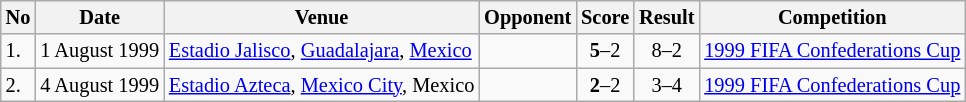<table class="wikitable" style="font-size:85%;">
<tr>
<th>No</th>
<th>Date</th>
<th>Venue</th>
<th>Opponent</th>
<th>Score</th>
<th>Result</th>
<th>Competition</th>
</tr>
<tr>
<td>1.</td>
<td>1 August 1999</td>
<td><a href='#'>Estadio Jalisco</a>, <a href='#'>Guadalajara</a>, <a href='#'>Mexico</a></td>
<td></td>
<td align=center><strong>5</strong>–2</td>
<td align=center>8–2</td>
<td><a href='#'>1999 FIFA Confederations Cup</a></td>
</tr>
<tr>
<td>2.</td>
<td>4 August 1999</td>
<td><a href='#'>Estadio Azteca</a>, <a href='#'>Mexico City</a>, Mexico</td>
<td></td>
<td align=center><strong>2</strong>–2</td>
<td align=center>3–4</td>
<td><a href='#'>1999 FIFA Confederations Cup</a></td>
</tr>
</table>
